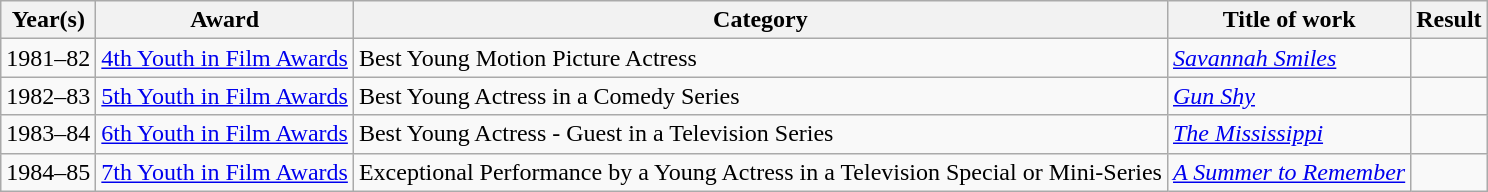<table class="wikitable sortable">
<tr>
<th>Year(s)</th>
<th>Award</th>
<th>Category</th>
<th>Title of work</th>
<th>Result</th>
</tr>
<tr>
<td>1981–82</td>
<td><a href='#'>4th Youth in Film Awards</a></td>
<td>Best Young Motion Picture Actress</td>
<td><em><a href='#'>Savannah Smiles</a></em></td>
<td></td>
</tr>
<tr>
<td>1982–83</td>
<td><a href='#'>5th Youth in Film Awards</a></td>
<td>Best Young Actress in a Comedy Series</td>
<td><a href='#'><em>Gun Shy</em></a></td>
<td></td>
</tr>
<tr>
<td>1983–84</td>
<td><a href='#'>6th Youth in Film Awards</a></td>
<td>Best Young Actress - Guest in a Television Series</td>
<td><a href='#'><em>The Mississippi</em></a></td>
<td></td>
</tr>
<tr>
<td>1984–85</td>
<td><a href='#'>7th Youth in Film Awards</a></td>
<td>Exceptional Performance by a Young Actress in a Television Special or Mini-Series</td>
<td><em><a href='#'>A Summer to Remember</a></em></td>
<td></td>
</tr>
</table>
